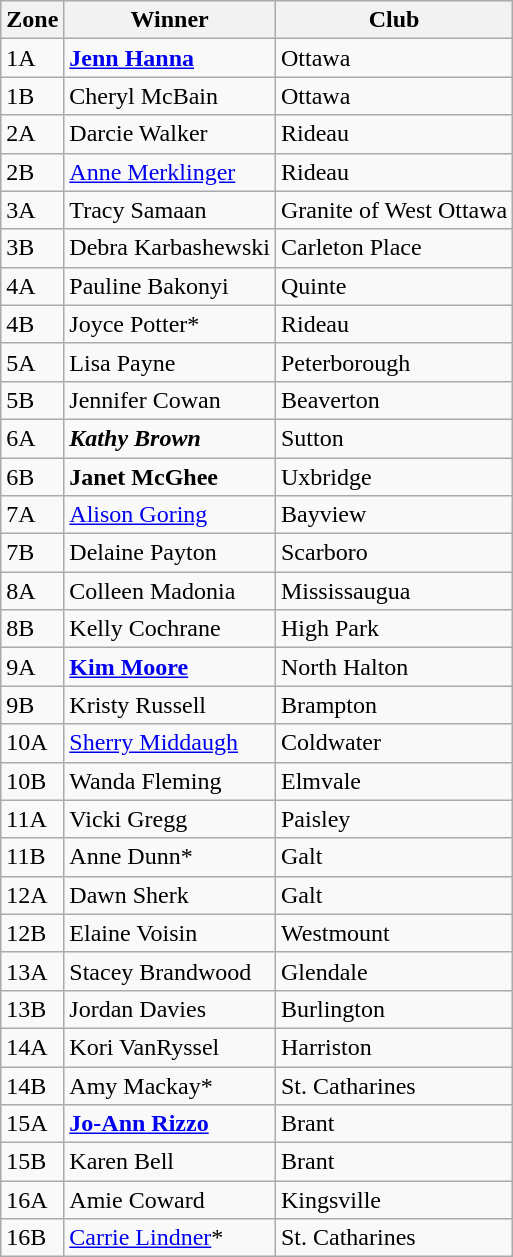<table class="wikitable">
<tr>
<th>Zone</th>
<th>Winner</th>
<th>Club</th>
</tr>
<tr>
<td>1A</td>
<td><strong><a href='#'>Jenn Hanna</a></strong></td>
<td>Ottawa</td>
</tr>
<tr>
<td>1B</td>
<td>Cheryl McBain</td>
<td>Ottawa</td>
</tr>
<tr>
<td>2A</td>
<td>Darcie Walker</td>
<td>Rideau</td>
</tr>
<tr>
<td>2B</td>
<td><a href='#'>Anne Merklinger</a></td>
<td>Rideau</td>
</tr>
<tr>
<td>3A</td>
<td>Tracy Samaan</td>
<td>Granite of West Ottawa</td>
</tr>
<tr>
<td>3B</td>
<td>Debra Karbashewski</td>
<td>Carleton Place</td>
</tr>
<tr>
<td>4A</td>
<td>Pauline Bakonyi</td>
<td>Quinte</td>
</tr>
<tr>
<td>4B</td>
<td>Joyce Potter*</td>
<td>Rideau</td>
</tr>
<tr>
<td>5A</td>
<td>Lisa Payne</td>
<td>Peterborough</td>
</tr>
<tr>
<td>5B</td>
<td>Jennifer Cowan</td>
<td>Beaverton</td>
</tr>
<tr>
<td>6A</td>
<td><strong><em>Kathy Brown</em></strong></td>
<td>Sutton</td>
</tr>
<tr>
<td>6B</td>
<td><strong>Janet McGhee</strong></td>
<td>Uxbridge</td>
</tr>
<tr>
<td>7A</td>
<td><a href='#'>Alison Goring</a></td>
<td>Bayview</td>
</tr>
<tr>
<td>7B</td>
<td>Delaine Payton</td>
<td>Scarboro</td>
</tr>
<tr>
<td>8A</td>
<td>Colleen Madonia</td>
<td>Mississaugua</td>
</tr>
<tr>
<td>8B</td>
<td>Kelly Cochrane</td>
<td>High Park</td>
</tr>
<tr>
<td>9A</td>
<td><strong><a href='#'>Kim Moore</a></strong></td>
<td>North Halton</td>
</tr>
<tr>
<td>9B</td>
<td>Kristy Russell</td>
<td>Brampton</td>
</tr>
<tr>
<td>10A</td>
<td><a href='#'>Sherry Middaugh</a></td>
<td>Coldwater</td>
</tr>
<tr>
<td>10B</td>
<td>Wanda Fleming</td>
<td>Elmvale</td>
</tr>
<tr>
<td>11A</td>
<td>Vicki Gregg</td>
<td>Paisley</td>
</tr>
<tr>
<td>11B</td>
<td>Anne Dunn*</td>
<td>Galt</td>
</tr>
<tr>
<td>12A</td>
<td>Dawn Sherk</td>
<td>Galt</td>
</tr>
<tr>
<td>12B</td>
<td>Elaine Voisin</td>
<td>Westmount</td>
</tr>
<tr>
<td>13A</td>
<td>Stacey Brandwood</td>
<td>Glendale</td>
</tr>
<tr>
<td>13B</td>
<td>Jordan Davies</td>
<td>Burlington</td>
</tr>
<tr>
<td>14A</td>
<td>Kori VanRyssel</td>
<td>Harriston</td>
</tr>
<tr>
<td>14B</td>
<td>Amy Mackay*</td>
<td>St. Catharines</td>
</tr>
<tr>
<td>15A</td>
<td><strong><a href='#'>Jo-Ann Rizzo</a></strong></td>
<td>Brant</td>
</tr>
<tr>
<td>15B</td>
<td>Karen Bell</td>
<td>Brant</td>
</tr>
<tr>
<td>16A</td>
<td>Amie Coward</td>
<td>Kingsville</td>
</tr>
<tr>
<td>16B</td>
<td><a href='#'>Carrie Lindner</a>*</td>
<td>St. Catharines</td>
</tr>
</table>
